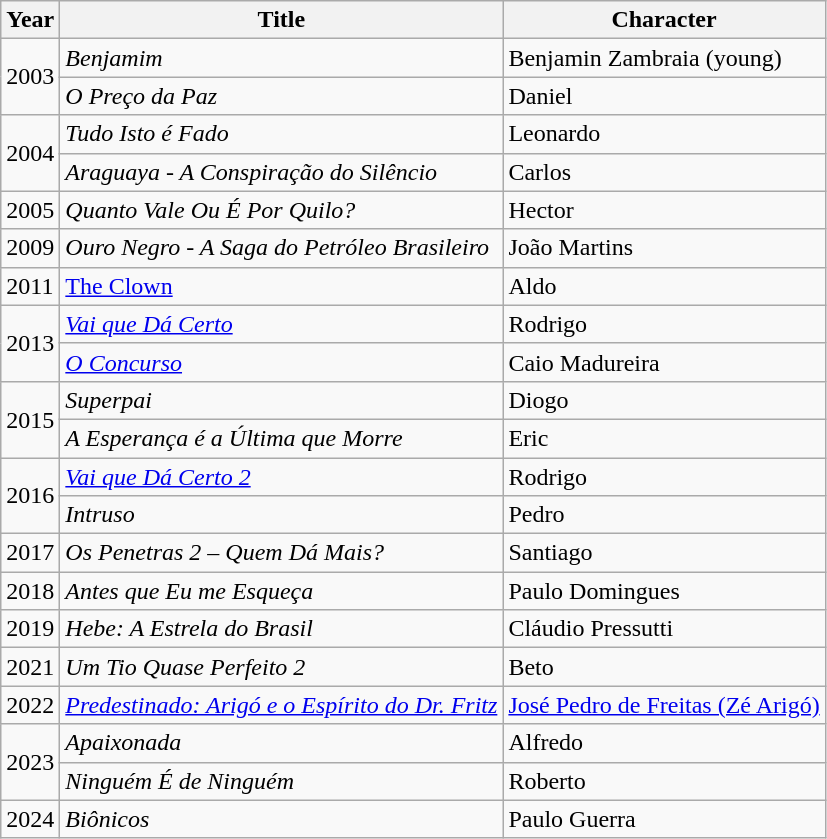<table class="wikitable sortable">
<tr>
<th>Year</th>
<th>Title</th>
<th>Character</th>
</tr>
<tr>
<td rowspan="2">2003</td>
<td><em>Benjamim</em></td>
<td>Benjamin Zambraia (young)</td>
</tr>
<tr>
<td><em>O Preço da Paz</em></td>
<td>Daniel</td>
</tr>
<tr>
<td rowspan="2">2004</td>
<td><em>Tudo Isto é Fado</em></td>
<td>Leonardo</td>
</tr>
<tr>
<td><em>Araguaya - A Conspiração do Silêncio</em></td>
<td>Carlos</td>
</tr>
<tr>
<td>2005</td>
<td><em>Quanto Vale Ou É Por Quilo?</em></td>
<td>Hector</td>
</tr>
<tr>
<td>2009</td>
<td><em>Ouro Negro - A Saga do Petróleo Brasileiro</em></td>
<td>João Martins</td>
</tr>
<tr>
<td>2011</td>
<td><a href='#'>The Clown</a></td>
<td>Aldo</td>
</tr>
<tr>
<td rowspan="2">2013</td>
<td><em><a href='#'>Vai que Dá Certo</a></em></td>
<td>Rodrigo</td>
</tr>
<tr>
<td><em><a href='#'>O Concurso</a></em></td>
<td>Caio Madureira</td>
</tr>
<tr>
<td rowspan="2">2015</td>
<td><em>Superpai</em></td>
<td>Diogo</td>
</tr>
<tr>
<td><em>A Esperança é a Última que Morre</em></td>
<td>Eric</td>
</tr>
<tr>
<td rowspan="2">2016</td>
<td><em><a href='#'>Vai que Dá Certo 2</a></em></td>
<td>Rodrigo</td>
</tr>
<tr>
<td><em>Intruso</em></td>
<td>Pedro</td>
</tr>
<tr>
<td>2017</td>
<td><em>Os Penetras 2 – Quem Dá Mais?</em></td>
<td>Santiago</td>
</tr>
<tr>
<td>2018</td>
<td><em>Antes que Eu me Esqueça</em></td>
<td>Paulo Domingues</td>
</tr>
<tr>
<td>2019</td>
<td><em>Hebe: A Estrela do Brasil</em></td>
<td>Cláudio Pressutti</td>
</tr>
<tr>
<td>2021</td>
<td><em>Um Tio Quase Perfeito 2</em></td>
<td>Beto</td>
</tr>
<tr>
<td>2022</td>
<td><em><a href='#'>Predestinado: Arigó e o Espírito do Dr. Fritz</a></em></td>
<td><a href='#'>José Pedro de Freitas (Zé Arigó)</a></td>
</tr>
<tr>
<td rowspan="2">2023</td>
<td><em>Apaixonada</em></td>
<td>Alfredo</td>
</tr>
<tr>
<td><em>Ninguém É de Ninguém</em></td>
<td>Roberto</td>
</tr>
<tr>
<td>2024</td>
<td><em>Biônicos</em></td>
<td>Paulo Guerra</td>
</tr>
</table>
